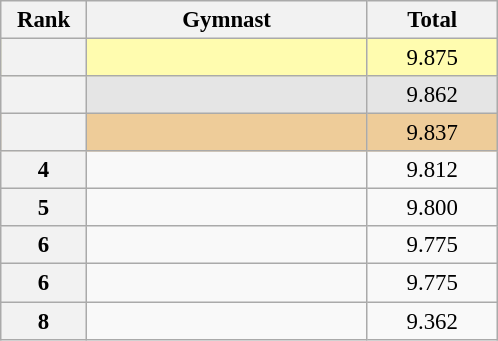<table class="wikitable sortable" style="text-align:center; font-size:95%">
<tr>
<th scope="col" style="width:50px;">Rank</th>
<th scope="col" style="width:180px;">Gymnast</th>
<th scope="col" style="width:80px;">Total</th>
</tr>
<tr style="background:#fffcaf;">
<th scope=row style="text-align:center"></th>
<td style="text-align:left;"></td>
<td>9.875</td>
</tr>
<tr style="background:#e5e5e5;">
<th scope=row style="text-align:center"></th>
<td style="text-align:left;"></td>
<td>9.862</td>
</tr>
<tr style="background:#ec9;">
<th scope=row style="text-align:center"></th>
<td style="text-align:left;"></td>
<td>9.837</td>
</tr>
<tr>
<th scope=row style="text-align:center">4</th>
<td style="text-align:left;"></td>
<td>9.812</td>
</tr>
<tr>
<th scope=row style="text-align:center">5</th>
<td style="text-align:left;"></td>
<td>9.800</td>
</tr>
<tr>
<th scope=row style="text-align:center">6</th>
<td style="text-align:left;"></td>
<td>9.775</td>
</tr>
<tr>
<th scope=row style="text-align:center">6</th>
<td style="text-align:left;"></td>
<td>9.775</td>
</tr>
<tr>
<th scope=row style="text-align:center">8</th>
<td style="text-align:left;"></td>
<td>9.362</td>
</tr>
</table>
